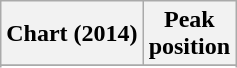<table class="wikitable sortable plainrowheaders">
<tr>
<th scope="col">Chart (2014)</th>
<th scope="col">Peak<br>position</th>
</tr>
<tr>
</tr>
<tr>
</tr>
<tr>
</tr>
</table>
